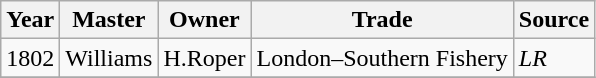<table class=" wikitable">
<tr>
<th>Year</th>
<th>Master</th>
<th>Owner</th>
<th>Trade</th>
<th>Source</th>
</tr>
<tr>
<td>1802</td>
<td>Williams</td>
<td>H.Roper</td>
<td>London–Southern Fishery</td>
<td><em>LR</em></td>
</tr>
<tr>
</tr>
</table>
